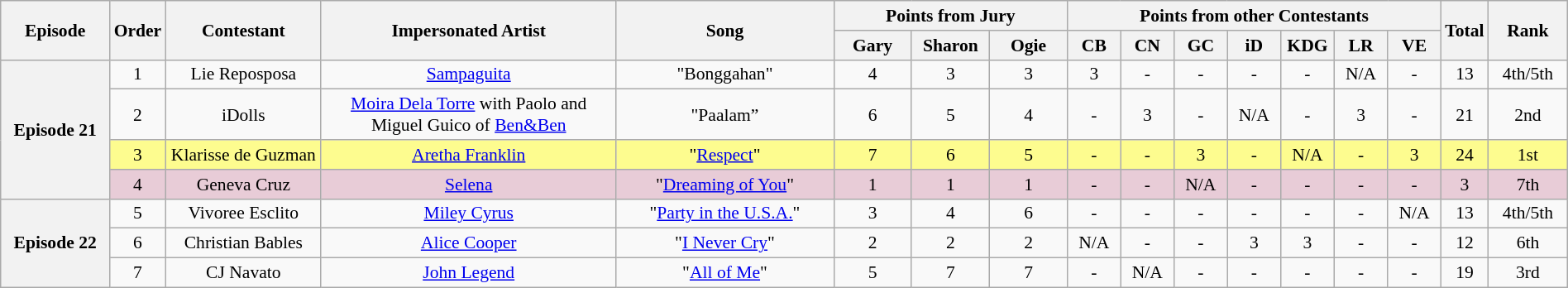<table class="wikitable" style="text-align:center; line-height:17px; width:100%; font-size:90%;">
<tr>
<th rowspan="2" style="width:07%;">Episode</th>
<th rowspan="2" style="width:03%;">Order</th>
<th rowspan="2" style="width:10%;">Contestant</th>
<th rowspan="2" style="width:19%;">Impersonated Artist</th>
<th rowspan="2" style="width:14%;">Song</th>
<th colspan="3" style="width:15%;">Points from Jury</th>
<th colspan="7" style="width:24%;">Points from other Contestants</th>
<th rowspan="2" style="width:03%;">Total</th>
<th rowspan="2" style="width:07%;">Rank</th>
</tr>
<tr>
<th style="width:05%;">Gary</th>
<th style="width:05%;">Sharon</th>
<th style="width:05%;">Ogie</th>
<th style="width:03.42%;">CB</th>
<th style="width:03.42%;">CN</th>
<th style="width:03.42%;">GC</th>
<th style="width:03.42%;">iD</th>
<th style="width:03.42%;">KDG</th>
<th style="width:03.42%;">LR</th>
<th style="width:03.42%;">VE</th>
</tr>
<tr>
<th rowspan="4"><strong>Episode 21</strong><br><small></small></th>
<td>1</td>
<td>Lie Reposposa</td>
<td><a href='#'>Sampaguita</a></td>
<td>"Bonggahan"</td>
<td>4</td>
<td>3</td>
<td>3</td>
<td>3</td>
<td>-</td>
<td>-</td>
<td>-</td>
<td>-</td>
<td>N/A</td>
<td>-</td>
<td>13</td>
<td>4th/5th</td>
</tr>
<tr>
<td>2</td>
<td>iDolls</td>
<td><a href='#'>Moira Dela Torre</a> with Paolo and Miguel Guico of <a href='#'>Ben&Ben</a></td>
<td>"Paalam”</td>
<td>6</td>
<td>5</td>
<td>4</td>
<td>-</td>
<td>3</td>
<td>-</td>
<td>N/A</td>
<td>-</td>
<td>3</td>
<td>-</td>
<td>21</td>
<td>2nd</td>
</tr>
<tr bgcolor="fdfc8f"|>
<td>3</td>
<td>Klarisse de Guzman</td>
<td><a href='#'>Aretha Franklin</a></td>
<td>"<a href='#'>Respect</a>"</td>
<td>7</td>
<td>6</td>
<td>5</td>
<td>-</td>
<td>-</td>
<td>3</td>
<td>-</td>
<td>N/A</td>
<td>-</td>
<td>3</td>
<td>24</td>
<td>1st</td>
</tr>
<tr bgcolor="e8ccd7"|>
<td>4</td>
<td>Geneva Cruz</td>
<td><a href='#'>Selena</a></td>
<td>"<a href='#'>Dreaming of You</a>"</td>
<td>1</td>
<td>1</td>
<td>1</td>
<td>-</td>
<td>-</td>
<td>N/A</td>
<td>-</td>
<td>-</td>
<td>-</td>
<td>-</td>
<td>3</td>
<td>7th</td>
</tr>
<tr>
<th rowspan="3"><strong>Episode 22</strong><br><small></small></th>
<td>5</td>
<td>Vivoree Esclito</td>
<td><a href='#'>Miley Cyrus</a></td>
<td>"<a href='#'>Party in the U.S.A.</a>"</td>
<td>3</td>
<td>4</td>
<td>6</td>
<td>-</td>
<td>-</td>
<td>-</td>
<td>-</td>
<td>-</td>
<td>-</td>
<td>N/A</td>
<td>13</td>
<td>4th/5th</td>
</tr>
<tr>
<td>6</td>
<td>Christian Bables</td>
<td><a href='#'>Alice Cooper</a></td>
<td>"<a href='#'>I Never Cry</a>"</td>
<td>2</td>
<td>2</td>
<td>2</td>
<td>N/A</td>
<td>-</td>
<td>-</td>
<td>3</td>
<td>3</td>
<td>-</td>
<td>-</td>
<td>12</td>
<td>6th</td>
</tr>
<tr>
<td>7</td>
<td>CJ Navato</td>
<td><a href='#'>John Legend</a></td>
<td>"<a href='#'>All of Me</a>"</td>
<td>5</td>
<td>7</td>
<td>7</td>
<td>-</td>
<td>N/A</td>
<td>-</td>
<td>-</td>
<td>-</td>
<td>-</td>
<td>-</td>
<td>19</td>
<td>3rd</td>
</tr>
</table>
